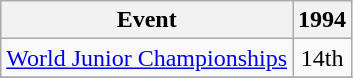<table class="wikitable">
<tr>
<th>Event</th>
<th>1994</th>
</tr>
<tr>
<td><a href='#'>World Junior Championships</a></td>
<td align="center">14th</td>
</tr>
<tr>
</tr>
</table>
